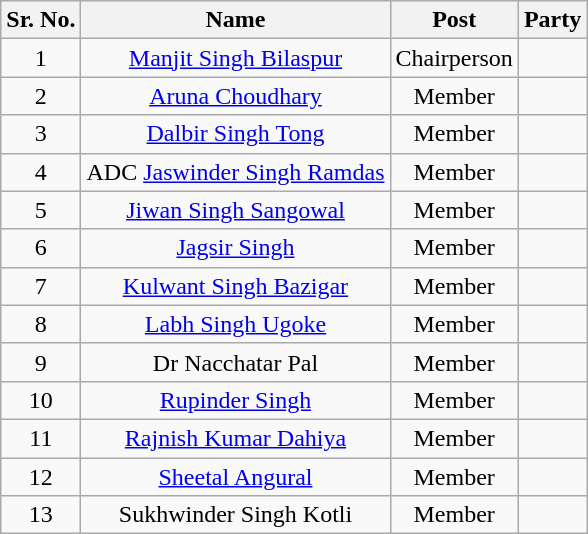<table class="wikitable">
<tr>
<th>Sr. No.</th>
<th>Name</th>
<th>Post</th>
<th colspan="2">Party</th>
</tr>
<tr align="center">
<td>1</td>
<td><a href='#'>Manjit Singh Bilaspur</a></td>
<td>Chairperson</td>
<td></td>
</tr>
<tr align="center">
<td>2</td>
<td><a href='#'>Aruna Choudhary</a></td>
<td>Member</td>
<td></td>
</tr>
<tr align="center">
<td>3</td>
<td><a href='#'>Dalbir Singh Tong</a></td>
<td>Member</td>
<td></td>
</tr>
<tr align="center">
<td>4</td>
<td>ADC <a href='#'>Jaswinder Singh Ramdas</a></td>
<td>Member</td>
<td></td>
</tr>
<tr align="center">
<td>5</td>
<td><a href='#'>Jiwan Singh Sangowal</a></td>
<td>Member</td>
<td></td>
</tr>
<tr align="center">
<td>6</td>
<td><a href='#'>Jagsir Singh</a></td>
<td>Member</td>
<td></td>
</tr>
<tr align="center">
<td>7</td>
<td><a href='#'>Kulwant Singh Bazigar</a></td>
<td>Member</td>
<td></td>
</tr>
<tr align="center">
<td>8</td>
<td><a href='#'>Labh Singh Ugoke</a></td>
<td>Member</td>
<td></td>
</tr>
<tr align="center">
<td>9</td>
<td>Dr Nacchatar Pal</td>
<td>Member</td>
<td></td>
</tr>
<tr align="center">
<td>10</td>
<td><a href='#'>Rupinder Singh</a></td>
<td>Member</td>
<td></td>
</tr>
<tr align="center">
<td>11</td>
<td><a href='#'>Rajnish Kumar Dahiya</a></td>
<td>Member</td>
<td></td>
</tr>
<tr align="center">
<td>12</td>
<td><a href='#'>Sheetal Angural</a></td>
<td>Member</td>
<td></td>
</tr>
<tr align="center">
<td>13</td>
<td>Sukhwinder Singh Kotli</td>
<td>Member</td>
<td></td>
</tr>
</table>
